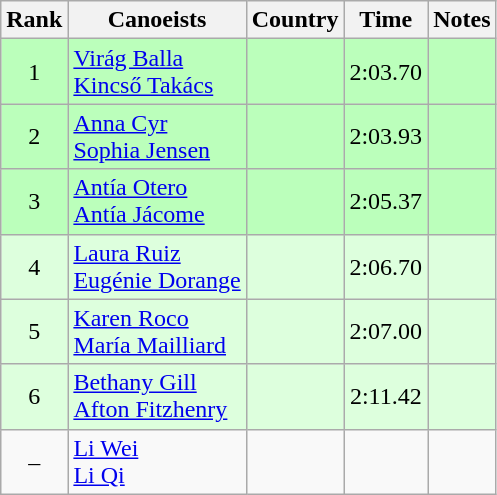<table class="wikitable" style="text-align:center">
<tr>
<th>Rank</th>
<th>Canoeists</th>
<th>Country</th>
<th>Time</th>
<th>Notes</th>
</tr>
<tr bgcolor=bbffbb>
<td>1</td>
<td align="left"><a href='#'>Virág Balla</a><br><a href='#'>Kincső Takács</a></td>
<td align="left"></td>
<td>2:03.70</td>
<td></td>
</tr>
<tr bgcolor=bbffbb>
<td>2</td>
<td align="left"><a href='#'>Anna Cyr</a><br><a href='#'>Sophia Jensen</a></td>
<td align="left"></td>
<td>2:03.93</td>
<td></td>
</tr>
<tr bgcolor=bbffbb>
<td>3</td>
<td align="left"><a href='#'>Antía Otero</a><br><a href='#'>Antía Jácome</a></td>
<td align="left"></td>
<td>2:05.37</td>
<td></td>
</tr>
<tr bgcolor=ddffdd>
<td>4</td>
<td align="left"><a href='#'>Laura Ruiz</a><br><a href='#'>Eugénie Dorange</a></td>
<td align="left"></td>
<td>2:06.70</td>
<td></td>
</tr>
<tr bgcolor=ddffdd>
<td>5</td>
<td align="left"><a href='#'>Karen Roco</a><br><a href='#'>María Mailliard</a></td>
<td align="left"></td>
<td>2:07.00</td>
<td></td>
</tr>
<tr bgcolor=ddffdd>
<td>6</td>
<td align="left"><a href='#'>Bethany Gill</a><br><a href='#'>Afton Fitzhenry</a></td>
<td align="left"></td>
<td>2:11.42</td>
<td></td>
</tr>
<tr>
<td>–</td>
<td align="left"><a href='#'>Li Wei</a><br><a href='#'>Li Qi</a></td>
<td align="left"></td>
<td></td>
<td></td>
</tr>
</table>
